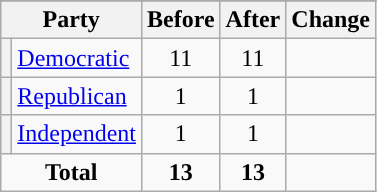<table class="wikitable" style="text-align:center;">
<tr>
</tr>
<tr>
<th colspan=2>Party</th>
<th>Before</th>
<th>After</th>
<th>Change</th>
</tr>
<tr>
<th style="background-color:"></th>
<td style="text-align:left;"><a href='#'>Democratic</a></td>
<td>11</td>
<td>11</td>
<td></td>
</tr>
<tr>
<th style="background-color:"></th>
<td style="text-align:left;"><a href='#'>Republican</a></td>
<td>1</td>
<td>1</td>
<td></td>
</tr>
<tr>
<th style="background-color:"></th>
<td style="text-align:left;"><a href='#'>Independent</a></td>
<td>1</td>
<td>1</td>
<td></td>
</tr>
<tr>
<td colspan=2><strong>Total</strong></td>
<td><strong>13</strong></td>
<td><strong>13</strong></td>
<td></td>
</tr>
</table>
